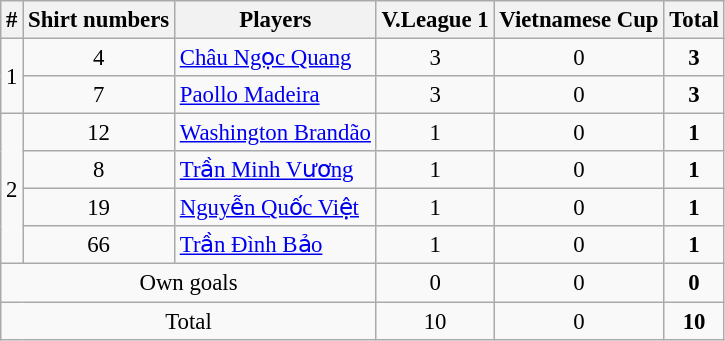<table class="wikitable sortable" style="font-size: 95%; text-align: center;">
<tr>
<th>#</th>
<th>Shirt numbers</th>
<th>Players</th>
<th>V.League 1</th>
<th>Vietnamese Cup</th>
<th>Total</th>
</tr>
<tr>
<td rowspan="2">1</td>
<td>4</td>
<td align="left"> <a href='#'>Châu Ngọc Quang</a></td>
<td>3</td>
<td>0</td>
<td><strong>3</strong></td>
</tr>
<tr>
<td>7</td>
<td align="left"> <a href='#'>Paollo Madeira</a></td>
<td>3</td>
<td>0</td>
<td><strong>3</strong></td>
</tr>
<tr>
<td rowspan="4">2</td>
<td>12</td>
<td align="left"> <a href='#'>Washington Brandão</a></td>
<td>1</td>
<td>0</td>
<td><strong>1</strong></td>
</tr>
<tr>
<td>8</td>
<td align="left"> <a href='#'>Trần Minh Vương</a></td>
<td>1</td>
<td>0</td>
<td><strong>1</strong></td>
</tr>
<tr>
<td>19</td>
<td align="left"> <a href='#'>Nguyễn Quốc Việt</a></td>
<td>1</td>
<td>0</td>
<td><strong>1</strong></td>
</tr>
<tr>
<td>66</td>
<td align="left"> <a href='#'>Trần Đình Bảo</a></td>
<td>1</td>
<td>0</td>
<td><strong>1</strong></td>
</tr>
<tr>
<td colspan="3">Own goals</td>
<td>0</td>
<td>0</td>
<td><strong>0</strong></td>
</tr>
<tr>
<td colspan="3">Total</td>
<td>10</td>
<td>0</td>
<td><strong>10</strong></td>
</tr>
</table>
